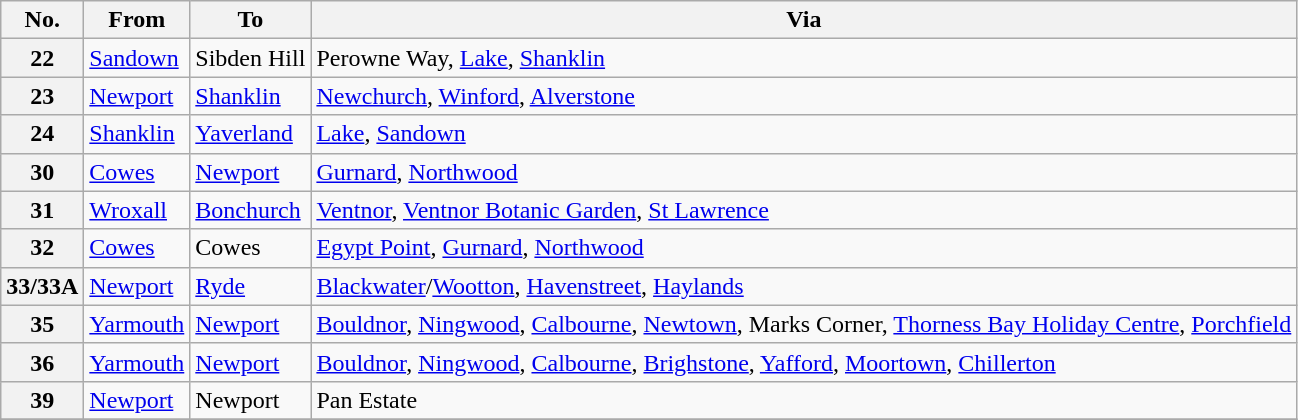<table class="wikitable">
<tr>
<th>No.</th>
<th>From</th>
<th>To</th>
<th>Via</th>
</tr>
<tr>
<th>22</th>
<td><a href='#'>Sandown</a></td>
<td>Sibden Hill</td>
<td>Perowne Way, <a href='#'>Lake</a>, <a href='#'>Shanklin</a></td>
</tr>
<tr>
<th>23</th>
<td><a href='#'>Newport</a></td>
<td><a href='#'>Shanklin</a></td>
<td><a href='#'>Newchurch</a>, <a href='#'>Winford</a>, <a href='#'>Alverstone</a></td>
</tr>
<tr>
<th>24</th>
<td><a href='#'>Shanklin</a></td>
<td><a href='#'>Yaverland</a></td>
<td><a href='#'>Lake</a>, <a href='#'>Sandown</a></td>
</tr>
<tr>
<th>30</th>
<td><a href='#'>Cowes</a></td>
<td><a href='#'>Newport</a></td>
<td><a href='#'>Gurnard</a>, <a href='#'>Northwood</a></td>
</tr>
<tr>
<th>31</th>
<td><a href='#'>Wroxall</a></td>
<td><a href='#'>Bonchurch</a></td>
<td><a href='#'>Ventnor</a>, <a href='#'>Ventnor Botanic Garden</a>, <a href='#'>St Lawrence</a></td>
</tr>
<tr>
<th>32</th>
<td><a href='#'>Cowes</a></td>
<td>Cowes</td>
<td><a href='#'>Egypt Point</a>, <a href='#'>Gurnard</a>, <a href='#'>Northwood</a></td>
</tr>
<tr>
<th>33/33A</th>
<td><a href='#'>Newport</a></td>
<td><a href='#'>Ryde</a></td>
<td><a href='#'>Blackwater</a>/<a href='#'>Wootton</a>, <a href='#'>Havenstreet</a>, <a href='#'>Haylands</a></td>
</tr>
<tr>
<th>35</th>
<td><a href='#'>Yarmouth</a></td>
<td><a href='#'>Newport</a></td>
<td><a href='#'>Bouldnor</a>, <a href='#'>Ningwood</a>, <a href='#'>Calbourne</a>, <a href='#'>Newtown</a>, Marks Corner, <a href='#'>Thorness Bay Holiday Centre</a>, <a href='#'>Porchfield</a></td>
</tr>
<tr>
<th>36</th>
<td><a href='#'>Yarmouth</a></td>
<td><a href='#'>Newport</a></td>
<td><a href='#'>Bouldnor</a>, <a href='#'>Ningwood</a>, <a href='#'>Calbourne</a>, <a href='#'>Brighstone</a>, <a href='#'>Yafford</a>, <a href='#'>Moortown</a>, <a href='#'>Chillerton</a></td>
</tr>
<tr>
<th>39</th>
<td><a href='#'>Newport</a></td>
<td>Newport</td>
<td>Pan Estate</td>
</tr>
<tr>
</tr>
</table>
